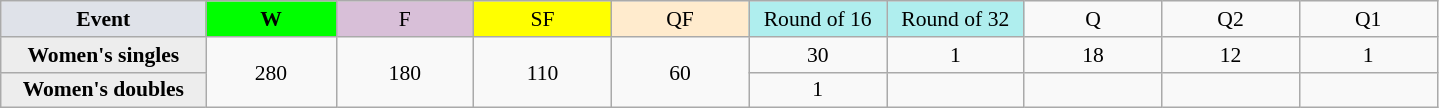<table class=wikitable style=font-size:90%;text-align:center>
<tr>
<td style="width:130px; background:#dfe2e9;"><strong>Event</strong></td>
<td style="width:80px; background:lime;"><strong>W</strong></td>
<td style="width:85px; background:thistle;">F</td>
<td style="width:85px; background:#ff0;">SF</td>
<td style="width:85px; background:#ffebcd;">QF</td>
<td style="width:85px; background:#afeeee;">Round of 16</td>
<td style="width:85px; background:#afeeee;">Round of 32</td>
<td width=85>Q</td>
<td width=85>Q2</td>
<td width=85>Q1</td>
</tr>
<tr>
<th style="background:#ededed;">Women's singles</th>
<td rowspan=2>280</td>
<td rowspan=2>180</td>
<td rowspan=2>110</td>
<td rowspan=2>60</td>
<td>30</td>
<td>1</td>
<td>18</td>
<td>12</td>
<td>1</td>
</tr>
<tr>
<th style="background:#ededed;">Women's doubles</th>
<td>1</td>
<td></td>
<td></td>
<td></td>
<td></td>
</tr>
</table>
